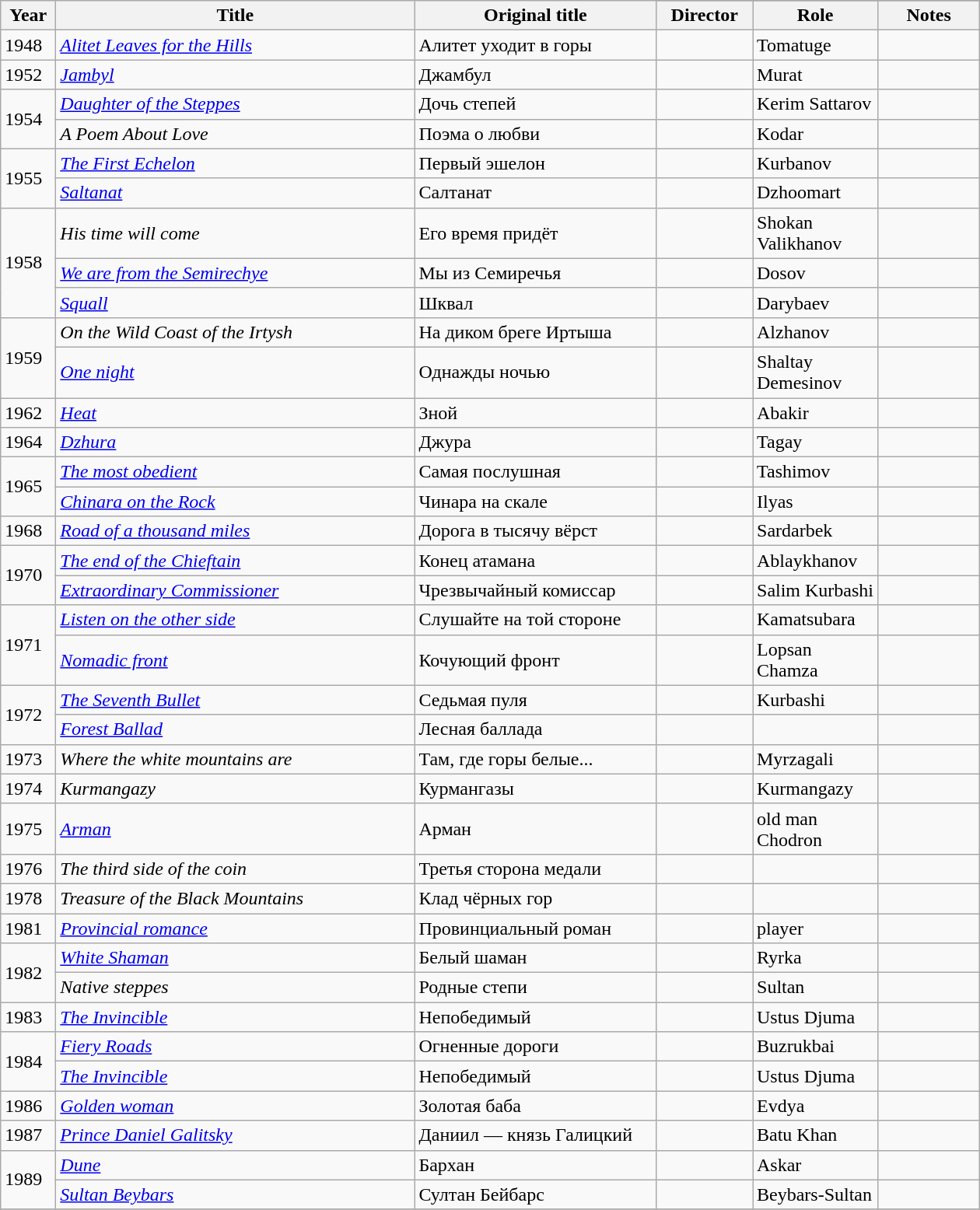<table class="wikitable" style="margin-right: 0;">
<tr>
<th rowspan="2" width="40">Year</th>
<th rowspan="2" width="300">Title</th>
<th rowspan="2" width="200">Original title</th>
</tr>
<tr>
<th width="75">Director</th>
<th width="100">Role</th>
<th width="80">Notes</th>
</tr>
<tr>
<td>1948</td>
<td><em><a href='#'>Alitet Leaves for the Hills</a></em></td>
<td>Алитет уходит в горы</td>
<td></td>
<td>Tomatuge</td>
<td></td>
</tr>
<tr>
<td>1952</td>
<td><em><a href='#'>Jambyl</a></em></td>
<td>Джамбул</td>
<td></td>
<td>Murat</td>
<td></td>
</tr>
<tr>
<td rowspan="2">1954</td>
<td><em><a href='#'>Daughter of the Steppes</a></em></td>
<td>Дочь степей</td>
<td></td>
<td>Kerim Sattarov</td>
<td></td>
</tr>
<tr>
<td><em>A Poem About Love</em></td>
<td>Поэма о любви</td>
<td></td>
<td>Kodar</td>
<td></td>
</tr>
<tr>
<td rowspan="2">1955</td>
<td><em><a href='#'>The First Echelon</a></em></td>
<td>Первый эшелон</td>
<td></td>
<td>Kurbanov</td>
<td></td>
</tr>
<tr>
<td><em><a href='#'>Saltanat</a></em></td>
<td>Салтанат</td>
<td></td>
<td>Dzhoomart</td>
<td></td>
</tr>
<tr>
<td rowspan="3">1958</td>
<td><em>His time will come</em></td>
<td>Его время придёт</td>
<td></td>
<td>Shokan Valikhanov</td>
<td></td>
</tr>
<tr>
<td><em><a href='#'>We are from the Semirechye</a></em></td>
<td>Мы из Семиречья</td>
<td></td>
<td>Dosov</td>
<td></td>
</tr>
<tr>
<td><em><a href='#'>Squall</a></em></td>
<td>Шквал</td>
<td></td>
<td>Darybaev</td>
<td></td>
</tr>
<tr>
<td rowspan="2">1959</td>
<td><em>On the Wild Coast of the Irtysh</em></td>
<td>На диком бреге Иртыша</td>
<td></td>
<td>Alzhanov</td>
<td></td>
</tr>
<tr>
<td><em><a href='#'>One night</a></em></td>
<td>Однажды ночью</td>
<td></td>
<td>Shaltay Demesinov</td>
<td></td>
</tr>
<tr>
<td>1962</td>
<td><em><a href='#'>Heat</a></em></td>
<td>Зной</td>
<td></td>
<td>Abakir</td>
<td></td>
</tr>
<tr>
<td>1964</td>
<td><em><a href='#'>Dzhura</a></em></td>
<td>Джура</td>
<td></td>
<td>Tagay</td>
<td></td>
</tr>
<tr>
<td rowspan="2">1965</td>
<td><em><a href='#'>The most obedient</a></em></td>
<td>Самая послушная</td>
<td></td>
<td>Tashimov</td>
<td></td>
</tr>
<tr>
<td><em><a href='#'>Chinara on the Rock</a></em></td>
<td>Чинара на скале</td>
<td></td>
<td>Ilyas</td>
<td></td>
</tr>
<tr>
<td>1968</td>
<td><em><a href='#'>Road of a thousand miles</a></em></td>
<td>Дорога в тысячу вёрст</td>
<td></td>
<td>Sardarbek</td>
<td></td>
</tr>
<tr>
<td rowspan="2">1970</td>
<td><em><a href='#'>The end of the Chieftain</a></em></td>
<td>Конец атамана</td>
<td></td>
<td>Ablaykhanov</td>
<td></td>
</tr>
<tr>
<td><em><a href='#'>Extraordinary Commissioner</a></em></td>
<td>Чрезвычайный комиссар</td>
<td></td>
<td>Salim Kurbashi</td>
<td></td>
</tr>
<tr>
<td rowspan="2">1971</td>
<td><em><a href='#'>Listen on the other side</a></em></td>
<td>Слушайте на той стороне</td>
<td></td>
<td>Kamatsubara</td>
<td></td>
</tr>
<tr>
<td><em><a href='#'>Nomadic front</a></em></td>
<td>Кочующий фронт</td>
<td></td>
<td>Lopsan Chamza</td>
<td></td>
</tr>
<tr>
<td rowspan="2">1972</td>
<td><em><a href='#'>The Seventh Bullet</a></em></td>
<td>Седьмая пуля</td>
<td></td>
<td>Kurbashi</td>
<td></td>
</tr>
<tr>
<td><em><a href='#'>Forest Ballad</a></em></td>
<td>Лесная баллада</td>
<td></td>
<td></td>
<td></td>
</tr>
<tr>
<td>1973</td>
<td><em>Where the white mountains are</em></td>
<td>Там, где горы белые...</td>
<td></td>
<td>Myrzagali</td>
<td></td>
</tr>
<tr>
<td>1974</td>
<td><em>Kurmangazy</em></td>
<td>Курмангазы</td>
<td></td>
<td>Kurmangazy</td>
<td></td>
</tr>
<tr>
<td>1975</td>
<td><em><a href='#'>Arman</a></em></td>
<td>Арман</td>
<td></td>
<td>old man Chodron</td>
<td></td>
</tr>
<tr>
<td>1976</td>
<td><em>The third side of the coin</em></td>
<td>Третья сторона медали</td>
<td></td>
<td></td>
<td></td>
</tr>
<tr>
<td>1978</td>
<td><em>Treasure of the Black Mountains</em></td>
<td>Клад чёрных гор</td>
<td></td>
<td></td>
<td></td>
</tr>
<tr>
<td>1981</td>
<td><em><a href='#'>Provincial romance</a></em></td>
<td>Провинциальный роман</td>
<td></td>
<td>player</td>
<td></td>
</tr>
<tr>
<td rowspan="2">1982</td>
<td><em><a href='#'>White Shaman</a></em></td>
<td>Белый шаман</td>
<td></td>
<td>Ryrka</td>
<td></td>
</tr>
<tr>
<td><em>Native steppes</em></td>
<td>Родные степи</td>
<td></td>
<td>Sultan</td>
<td></td>
</tr>
<tr>
<td>1983</td>
<td><em><a href='#'>The Invincible</a></em></td>
<td>Непобедимый</td>
<td></td>
<td>Ustus Djuma</td>
<td></td>
</tr>
<tr>
<td rowspan="2">1984</td>
<td><em><a href='#'>Fiery Roads</a></em></td>
<td>Огненные дороги</td>
<td></td>
<td>Buzrukbai</td>
<td></td>
</tr>
<tr>
<td><em><a href='#'>The Invincible</a></em></td>
<td>Непобедимый</td>
<td></td>
<td>Ustus Djuma</td>
<td></td>
</tr>
<tr>
<td>1986</td>
<td><em><a href='#'>Golden woman</a></em></td>
<td>Золотая баба</td>
<td></td>
<td>Evdya</td>
<td></td>
</tr>
<tr>
<td>1987</td>
<td><em><a href='#'>Prince Daniel Galitsky</a></em></td>
<td>Даниил — князь Галицкий</td>
<td></td>
<td>Batu Khan</td>
<td></td>
</tr>
<tr>
<td rowspan="2">1989</td>
<td><em><a href='#'>Dune</a></em></td>
<td>Бархан</td>
<td></td>
<td>Askar</td>
<td></td>
</tr>
<tr>
<td><em><a href='#'>Sultan Beybars</a></em></td>
<td>Султан Бейбарс</td>
<td></td>
<td>Beybars-Sultan</td>
<td></td>
</tr>
<tr>
</tr>
</table>
